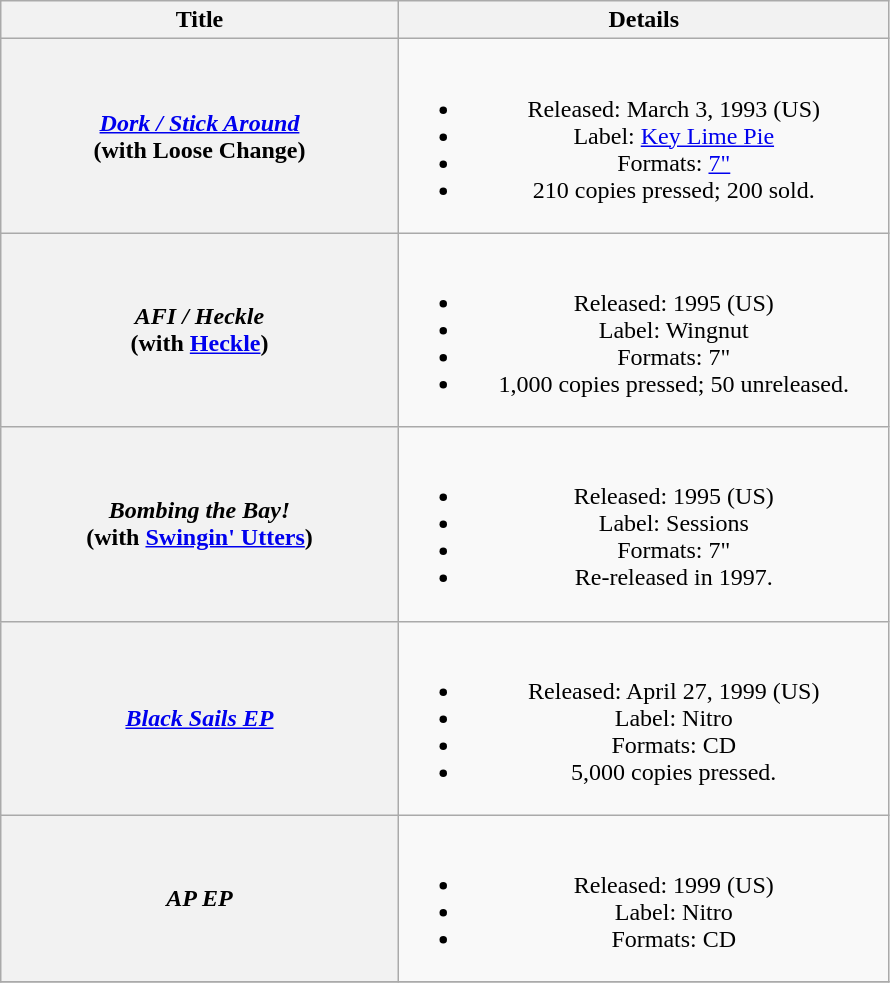<table class="wikitable plainrowheaders" style="text-align:center">
<tr>
<th scope="col" style="width:16.1em">Title</th>
<th scope="col" style="width:20em">Details</th>
</tr>
<tr>
<th scope="row"><em><a href='#'>Dork / Stick Around</a></em><br><span>(with Loose Change)</span></th>
<td><br><ul><li>Released: March 3, 1993 <span>(US)</span></li><li>Label: <a href='#'>Key Lime Pie</a></li><li>Formats: <a href='#'>7"</a></li><li>210 copies pressed; 200 sold.</li></ul></td>
</tr>
<tr>
<th scope="row"><em>AFI / Heckle</em><br><span>(with <a href='#'>Heckle</a>)</span></th>
<td><br><ul><li>Released: 1995 <span>(US)</span></li><li>Label: Wingnut</li><li>Formats: 7"</li><li>1,000 copies pressed; 50 unreleased.</li></ul></td>
</tr>
<tr>
<th scope="row"><em>Bombing the Bay!</em><br><span>(with <a href='#'>Swingin' Utters</a>)</span></th>
<td><br><ul><li>Released: 1995 <span>(US)</span></li><li>Label: Sessions</li><li>Formats: 7"</li><li>Re-released in 1997.</li></ul></td>
</tr>
<tr>
<th scope="row"><em><a href='#'>Black Sails EP</a></em></th>
<td><br><ul><li>Released: April 27, 1999 <span>(US)</span></li><li>Label: Nitro</li><li>Formats: CD</li><li>5,000 copies pressed.</li></ul></td>
</tr>
<tr>
<th scope="row"><em>AP EP</em></th>
<td><br><ul><li>Released: 1999 <span>(US)</span></li><li>Label: Nitro</li><li>Formats: CD</li></ul></td>
</tr>
<tr>
</tr>
</table>
